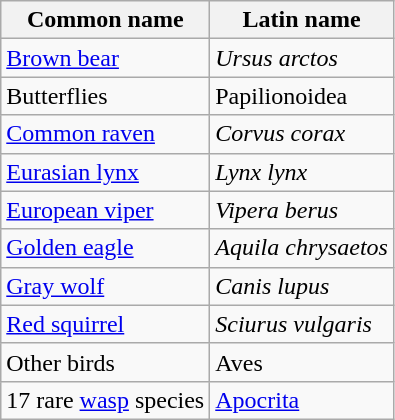<table class="wikitable">
<tr>
<th>Common name</th>
<th>Latin name</th>
</tr>
<tr>
<td><a href='#'>Brown bear</a></td>
<td><em>Ursus arctos</em></td>
</tr>
<tr>
<td>Butterflies</td>
<td>Papilionoidea</td>
</tr>
<tr>
<td><a href='#'>Common raven</a></td>
<td><em>Corvus corax</em></td>
</tr>
<tr>
<td><a href='#'>Eurasian lynx</a></td>
<td><em>Lynx lynx</em></td>
</tr>
<tr>
<td><a href='#'>European viper</a></td>
<td><em>Vipera berus</em></td>
</tr>
<tr>
<td><a href='#'>Golden eagle</a></td>
<td><em>Aquila chrysaetos</em></td>
</tr>
<tr>
<td><a href='#'>Gray wolf</a></td>
<td><em>Canis lupus</em></td>
</tr>
<tr>
<td><a href='#'>Red squirrel</a></td>
<td><em>Sciurus vulgaris</em></td>
</tr>
<tr>
<td>Other birds</td>
<td>Aves</td>
</tr>
<tr>
<td>17 rare <a href='#'>wasp</a> species</td>
<td><a href='#'>Apocrita</a></td>
</tr>
</table>
